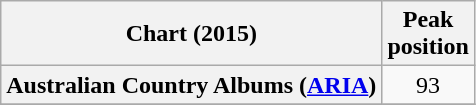<table class="wikitable sortable plainrowheaders" style="text-align:center">
<tr>
<th scope="col">Chart (2015)</th>
<th scope="col">Peak<br> position</th>
</tr>
<tr>
<th scope="row">Australian Country Albums (<a href='#'>ARIA</a>)</th>
<td>93</td>
</tr>
<tr>
</tr>
</table>
